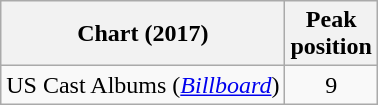<table class="wikitable">
<tr>
<th>Chart (2017)</th>
<th>Peak<br>position</th>
</tr>
<tr>
<td>US Cast Albums (<em><a href='#'>Billboard</a></em>)</td>
<td style="text-align:center;">9</td>
</tr>
</table>
